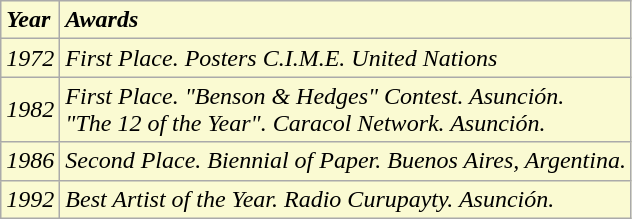<table class="wikitable sortable" style="font-style:italic; font-size:100%; background:#FAFAD2; color:black;">
<tr>
<td><strong>Year</strong></td>
<td><strong>Awards</strong></td>
</tr>
<tr ------>
<td>1972</td>
<td>First Place. Posters C.I.M.E. United Nations</td>
</tr>
<tr ------>
<td>1982</td>
<td>First Place. "Benson & Hedges" Contest. Asunción.<br>"The 12 of the Year". Caracol Network. Asunción.</td>
</tr>
<tr ------>
<td>1986</td>
<td>Second Place. Biennial of Paper. Buenos Aires, Argentina.</td>
</tr>
<tr ------>
<td>1992</td>
<td>Best Artist of the Year. Radio Curupayty. Asunción.</td>
</tr>
</table>
